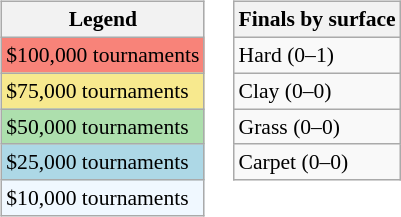<table>
<tr valign=top>
<td><br><table class="wikitable" style=font-size:90%>
<tr>
<th>Legend</th>
</tr>
<tr style="background:#f88379;">
<td>$100,000 tournaments</td>
</tr>
<tr style="background:#f7e98e;">
<td>$75,000 tournaments</td>
</tr>
<tr style="background:#addfad;">
<td>$50,000 tournaments</td>
</tr>
<tr style="background:lightblue;">
<td>$25,000 tournaments</td>
</tr>
<tr style="background:#f0f8ff;">
<td>$10,000 tournaments</td>
</tr>
</table>
</td>
<td><br><table class="wikitable" style=font-size:90%>
<tr>
<th>Finals by surface</th>
</tr>
<tr>
<td>Hard (0–1)</td>
</tr>
<tr>
<td>Clay (0–0)</td>
</tr>
<tr>
<td>Grass (0–0)</td>
</tr>
<tr>
<td>Carpet (0–0)</td>
</tr>
</table>
</td>
</tr>
</table>
